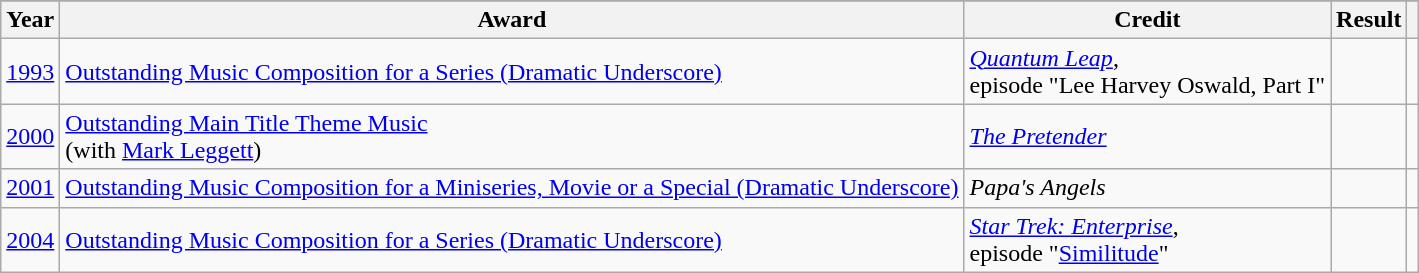<table class="wikitable sortable">
<tr style="text-align:center;">
</tr>
<tr>
<th>Year</th>
<th>Award</th>
<th>Credit</th>
<th>Result</th>
<th></th>
</tr>
<tr>
<td><a href='#'>1993</a></td>
<td><a href='#'>Outstanding Music Composition for a Series (Dramatic Underscore)</a></td>
<td><em><a href='#'>Quantum Leap</a></em>,<br>episode "Lee Harvey Oswald, Part I"</td>
<td></td>
<td></td>
</tr>
<tr>
<td><a href='#'>2000</a></td>
<td><a href='#'>Outstanding Main Title Theme Music</a><br>(with <a href='#'>Mark Leggett</a>)</td>
<td><em><a href='#'>The Pretender</a></em></td>
<td></td>
<td></td>
</tr>
<tr>
<td><a href='#'>2001</a></td>
<td><a href='#'>Outstanding Music Composition for a Miniseries, Movie or a Special (Dramatic Underscore)</a></td>
<td><em>Papa's Angels</em></td>
<td></td>
<td></td>
</tr>
<tr>
<td><a href='#'>2004</a></td>
<td><a href='#'>Outstanding Music Composition for a Series (Dramatic Underscore)</a></td>
<td><em><a href='#'>Star Trek: Enterprise</a></em>,<br>episode "<a href='#'>Similitude</a>"</td>
<td></td>
<td></td>
</tr>
</table>
